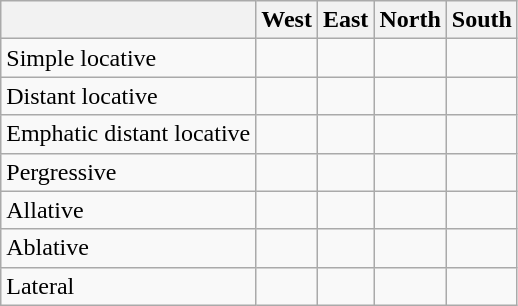<table class="wikitable">
<tr>
<th></th>
<th>West</th>
<th>East</th>
<th>North</th>
<th>South</th>
</tr>
<tr>
<td>Simple locative<br></td>
<td></td>
<td></td>
<td></td>
<td></td>
</tr>
<tr>
<td>Distant locative<br></td>
<td></td>
<td></td>
<td></td>
<td></td>
</tr>
<tr>
<td>Emphatic distant locative</td>
<td></td>
<td></td>
<td></td>
<td></td>
</tr>
<tr>
<td>Pergressive<br></td>
<td></td>
<td></td>
<td></td>
<td></td>
</tr>
<tr>
<td>Allative<br></td>
<td></td>
<td></td>
<td></td>
<td></td>
</tr>
<tr>
<td>Ablative<br></td>
<td></td>
<td></td>
<td></td>
<td></td>
</tr>
<tr>
<td>Lateral<br></td>
<td></td>
<td></td>
<td></td>
<td></td>
</tr>
</table>
